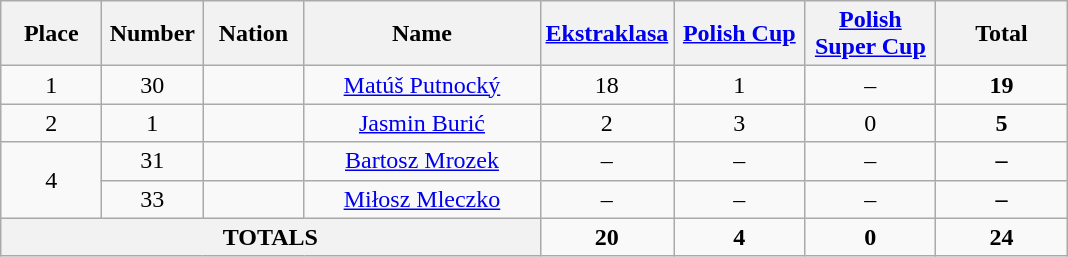<table class="wikitable" style="font-size: 100%; text-align: center;">
<tr>
<th width=60>Place</th>
<th width=60>Number</th>
<th width=60>Nation</th>
<th width=150>Name</th>
<th width=80><a href='#'>Ekstraklasa</a></th>
<th width=80><a href='#'>Polish Cup</a></th>
<th width=80><a href='#'>Polish Super Cup</a></th>
<th width=80>Total</th>
</tr>
<tr>
<td rowspan="1">1</td>
<td>30</td>
<td></td>
<td><a href='#'>Matúš Putnocký</a></td>
<td>18</td>
<td>1</td>
<td>–</td>
<td><strong>19</strong></td>
</tr>
<tr>
<td rowspan="1">2</td>
<td>1</td>
<td></td>
<td><a href='#'>Jasmin Burić</a></td>
<td>2</td>
<td>3</td>
<td>0</td>
<td><strong>5</strong></td>
</tr>
<tr>
<td rowspan="2">4</td>
<td>31</td>
<td></td>
<td><a href='#'>Bartosz Mrozek</a></td>
<td>–</td>
<td>–</td>
<td>–</td>
<td><strong>–</strong></td>
</tr>
<tr>
<td>33</td>
<td></td>
<td><a href='#'>Miłosz Mleczko</a></td>
<td>–</td>
<td>–</td>
<td>–</td>
<td><strong>–</strong></td>
</tr>
<tr>
<th colspan="4">TOTALS</th>
<td><strong>20</strong></td>
<td><strong>4</strong></td>
<td><strong>0</strong></td>
<td><strong>24</strong></td>
</tr>
</table>
